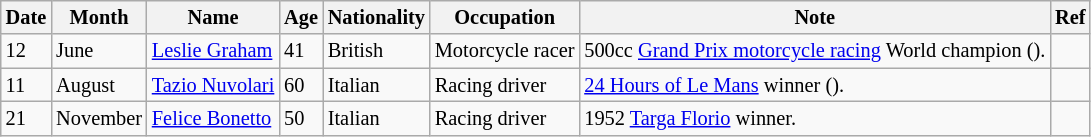<table class="wikitable" style="font-size:85%;">
<tr>
<th>Date</th>
<th>Month</th>
<th>Name</th>
<th>Age</th>
<th>Nationality</th>
<th>Occupation</th>
<th>Note</th>
<th>Ref</th>
</tr>
<tr>
<td>12</td>
<td>June</td>
<td><a href='#'>Leslie Graham</a></td>
<td>41</td>
<td>British</td>
<td>Motorcycle racer</td>
<td>500cc <a href='#'>Grand Prix motorcycle racing</a> World champion ().</td>
<td></td>
</tr>
<tr>
<td>11</td>
<td>August</td>
<td><a href='#'>Tazio Nuvolari</a></td>
<td>60</td>
<td>Italian</td>
<td>Racing driver</td>
<td><a href='#'>24 Hours of Le Mans</a> winner ().</td>
<td></td>
</tr>
<tr>
<td>21</td>
<td>November</td>
<td><a href='#'>Felice Bonetto</a></td>
<td>50</td>
<td>Italian</td>
<td>Racing driver</td>
<td>1952 <a href='#'>Targa Florio</a> winner.</td>
<td></td>
</tr>
</table>
